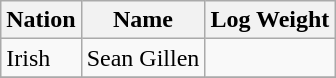<table class="wikitable" style="display: inline-table">
<tr>
<th>Nation</th>
<th>Name</th>
<th>Log Weight</th>
</tr>
<tr>
<td> Irish</td>
<td>Sean Gillen</td>
<td></td>
</tr>
<tr>
</tr>
</table>
